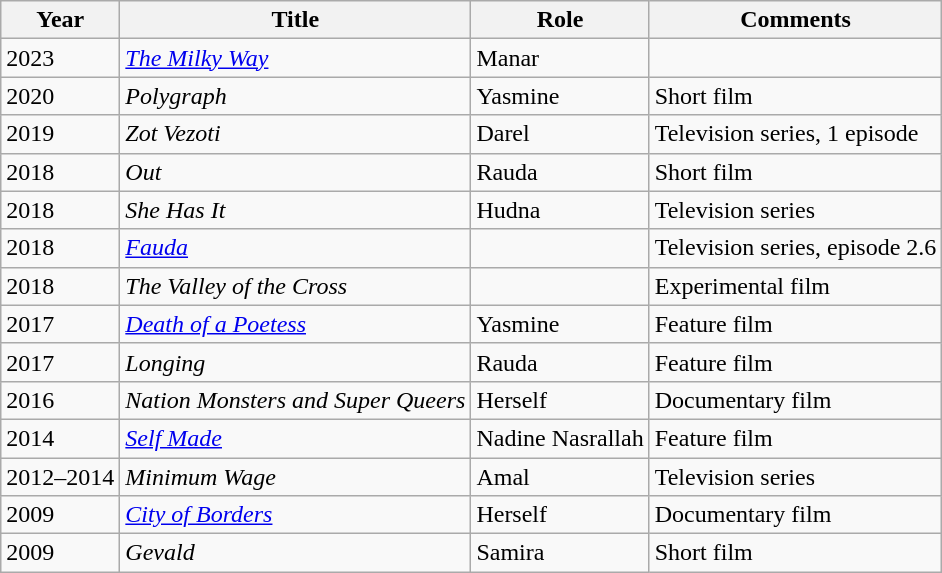<table class="wikitable sortable" style="margin-bottom: 10px;">
<tr>
<th>Year</th>
<th>Title</th>
<th>Role</th>
<th>Comments</th>
</tr>
<tr>
<td>2023</td>
<td><em><a href='#'>The Milky Way</a></em></td>
<td>Manar</td>
<td></td>
</tr>
<tr>
<td>2020</td>
<td><em>Polygraph</em></td>
<td>Yasmine</td>
<td>Short film</td>
</tr>
<tr>
<td>2019</td>
<td><em>Zot Vezoti</em></td>
<td>Darel</td>
<td>Television series, 1 episode</td>
</tr>
<tr>
<td>2018</td>
<td><em>Out</em></td>
<td>Rauda</td>
<td>Short film</td>
</tr>
<tr>
<td>2018</td>
<td><em>She Has It</em></td>
<td>Hudna</td>
<td>Television series</td>
</tr>
<tr>
<td>2018</td>
<td><em><a href='#'>Fauda</a></em></td>
<td></td>
<td>Television series, episode 2.6</td>
</tr>
<tr>
<td>2018</td>
<td><em>The Valley of the Cross</em></td>
<td></td>
<td>Experimental film</td>
</tr>
<tr>
<td>2017</td>
<td><em><a href='#'>Death of a Poetess</a></em></td>
<td>Yasmine</td>
<td>Feature film</td>
</tr>
<tr>
<td>2017</td>
<td><em>Longing</em></td>
<td>Rauda</td>
<td>Feature film</td>
</tr>
<tr>
<td>2016</td>
<td><em>Nation Monsters and Super Queers</em></td>
<td>Herself</td>
<td>Documentary film</td>
</tr>
<tr>
<td>2014</td>
<td><em><a href='#'>Self Made</a></em></td>
<td>Nadine Nasrallah</td>
<td>Feature film</td>
</tr>
<tr>
<td>2012–2014</td>
<td><em>Minimum Wage</em></td>
<td>Amal</td>
<td>Television series</td>
</tr>
<tr>
<td>2009</td>
<td><em><a href='#'>City of Borders</a></em></td>
<td>Herself</td>
<td>Documentary film</td>
</tr>
<tr>
<td>2009</td>
<td><em>Gevald</em></td>
<td>Samira</td>
<td>Short film</td>
</tr>
</table>
